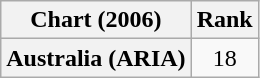<table class="wikitable plainrowheaders" style="text-align:center">
<tr>
<th scope="col">Chart (2006)</th>
<th scope="col">Rank</th>
</tr>
<tr>
<th scope="row">Australia (ARIA) </th>
<td>18</td>
</tr>
</table>
